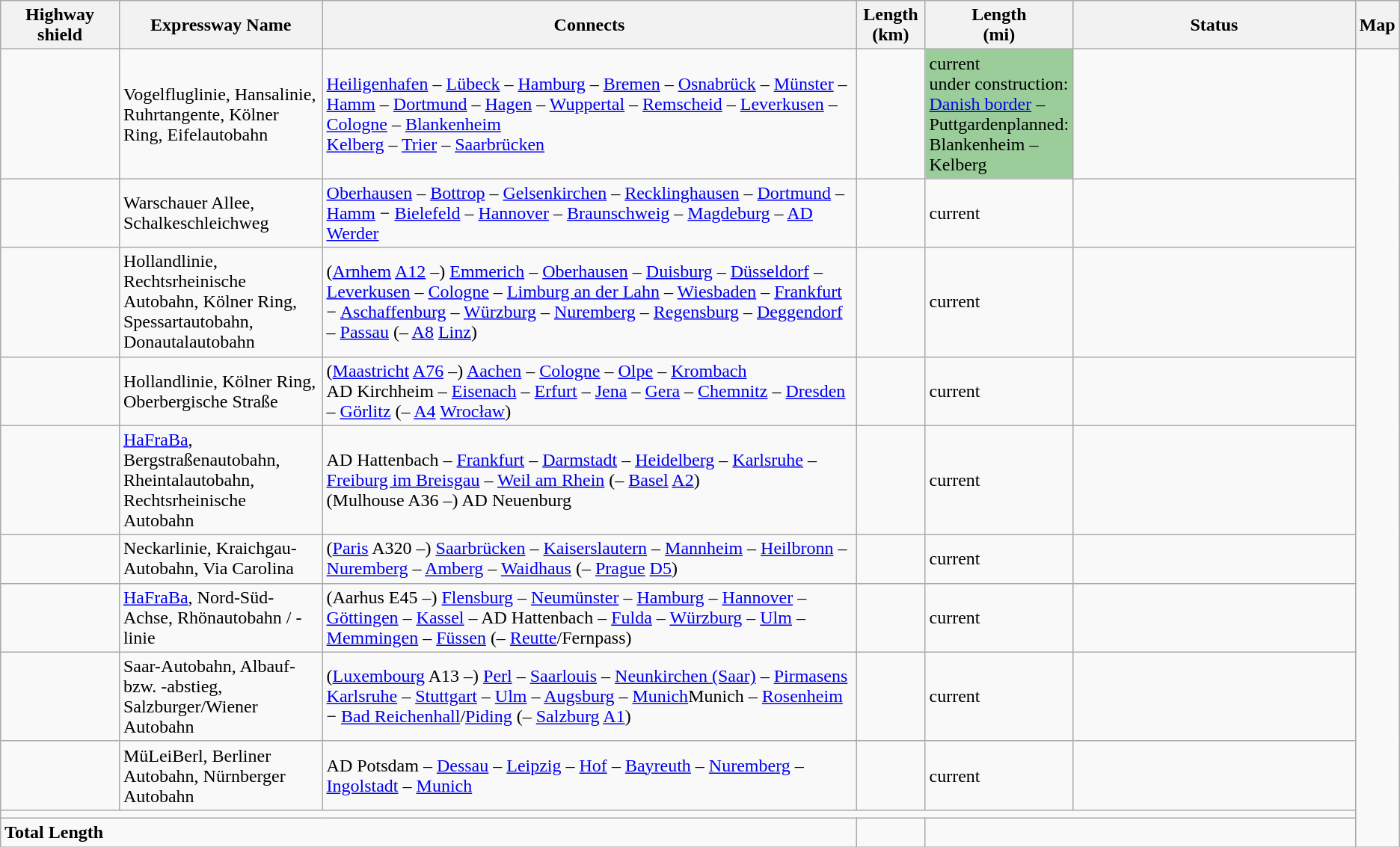<table class="wikitable">
<tr>
<th style="width:9%;">Highway shield</th>
<th style="width:15%;">Expressway Name</th>
<th style="width:43%;">Connects</th>
<th style="width:5%;">Length<br>(km)</th>
<th style="width:5%;">Length<br>(mi)</th>
<th style="width:25%;">Status</th>
<th style="width:100px;">Map</th>
</tr>
<tr>
<td></td>
<td>Vogelfluglinie, Hansalinie, Ruhrtangente, Kölner Ring, Eifelautobahn</td>
<td><a href='#'>Heiligenhafen</a> – <a href='#'>Lübeck</a> – <a href='#'>Hamburg</a> – <a href='#'>Bremen</a> – <a href='#'>Osnabrück</a> – <a href='#'>Münster</a> – <a href='#'>Hamm</a> – <a href='#'>Dortmund</a> – <a href='#'>Hagen</a> – <a href='#'>Wuppertal</a> – <a href='#'>Remscheid</a> – <a href='#'>Leverkusen</a> – <a href='#'>Cologne</a> – <a href='#'>Blankenheim</a><br><a href='#'>Kelberg</a> – <a href='#'>Trier</a> – <a href='#'>Saarbrücken</a></td>
<td></td>
<td style="background-color:#9BCD9B">current<br>under construction: <a href='#'>Danish border</a> – Puttgardenplanned: Blankenheim – Kelberg</td>
<td></td>
</tr>
<tr>
<td></td>
<td>Warschauer Allee, Schalkeschleichweg</td>
<td><a href='#'>Oberhausen</a> – <a href='#'>Bottrop</a> – <a href='#'>Gelsenkirchen</a> – <a href='#'>Recklinghausen</a> – <a href='#'>Dortmund</a> – <a href='#'>Hamm</a> − <a href='#'>Bielefeld</a> – <a href='#'>Hannover</a> – <a href='#'>Braunschweig</a> – <a href='#'>Magdeburg</a> – <a href='#'>AD Werder</a></td>
<td></td>
<td>current</td>
<td></td>
</tr>
<tr>
<td></td>
<td>Hollandlinie, Rechtsrheinische Autobahn, Kölner Ring, Spessartautobahn, Donautalautobahn</td>
<td>(<a href='#'>Arnhem</a>  <a href='#'>A12</a> –) <a href='#'>Emmerich</a> – <a href='#'>Oberhausen</a> – <a href='#'>Duisburg</a> – <a href='#'>Düsseldorf</a> – <a href='#'>Leverkusen</a> – <a href='#'>Cologne</a> – <a href='#'>Limburg an der Lahn</a> – <a href='#'>Wiesbaden</a> – <a href='#'>Frankfurt</a> − <a href='#'>Aschaffenburg</a> – <a href='#'>Würzburg</a> – <a href='#'>Nuremberg</a> – <a href='#'>Regensburg</a> – <a href='#'>Deggendorf</a> – <a href='#'>Passau</a> (–  <a href='#'>A8</a> <a href='#'>Linz</a>)</td>
<td></td>
<td>current</td>
<td></td>
</tr>
<tr>
<td></td>
<td>Hollandlinie, Kölner Ring, Oberbergische Straße</td>
<td>(<a href='#'>Maastricht</a> <a href='#'>A76</a> –) <a href='#'>Aachen</a> – <a href='#'>Cologne</a> – <a href='#'>Olpe</a> – <a href='#'>Krombach</a><br>AD Kirchheim – <a href='#'>Eisenach</a> – <a href='#'>Erfurt</a> – <a href='#'>Jena</a> – <a href='#'>Gera</a> – <a href='#'>Chemnitz</a> – <a href='#'>Dresden</a> – <a href='#'>Görlitz</a> (– <a href='#'>A4</a> <a href='#'>Wrocław</a>)</td>
<td></td>
<td>current</td>
<td></td>
</tr>
<tr>
<td></td>
<td><a href='#'>HaFraBa</a>, Bergstraßenautobahn, Rheintalautobahn, Rechtsrheinische Autobahn</td>
<td>AD Hattenbach – <a href='#'>Frankfurt</a> – <a href='#'>Darmstadt</a> – <a href='#'>Heidelberg</a> – <a href='#'>Karlsruhe</a> – <a href='#'>Freiburg im Breisgau</a> – <a href='#'>Weil am Rhein</a> (– <a href='#'>Basel</a>  <a href='#'>A2</a>)<br>(Mulhouse A36 –) AD Neuenburg</td>
<td></td>
<td>current</td>
<td></td>
</tr>
<tr>
<td></td>
<td>Neckarlinie, Kraichgau-Autobahn, Via Carolina</td>
<td>(<a href='#'>Paris</a> A320 –) <a href='#'>Saarbrücken</a> – <a href='#'>Kaiserslautern</a> – <a href='#'>Mannheim</a> – <a href='#'>Heilbronn</a> – <a href='#'>Nuremberg</a> – <a href='#'>Amberg</a> – <a href='#'>Waidhaus</a> (– <a href='#'>Prague</a> <a href='#'>D5</a>)</td>
<td></td>
<td>current</td>
<td></td>
</tr>
<tr>
<td></td>
<td><a href='#'>HaFraBa</a>, Nord-Süd-Achse, Rhönautobahn / -linie</td>
<td>(Aarhus E45 –) <a href='#'>Flensburg</a> – <a href='#'>Neumünster</a> – <a href='#'>Hamburg</a> – <a href='#'>Hannover</a> – <a href='#'>Göttingen</a> – <a href='#'>Kassel</a> – AD Hattenbach – <a href='#'>Fulda</a> – <a href='#'>Würzburg</a> – <a href='#'>Ulm</a> – <a href='#'>Memmingen</a> – <a href='#'>Füssen</a> (– <a href='#'>Reutte</a>/Fernpass)</td>
<td></td>
<td>current</td>
<td></td>
</tr>
<tr>
<td></td>
<td>Saar-Autobahn, Albauf- bzw. -abstieg, Salzburger/Wiener Autobahn</td>
<td>(<a href='#'>Luxembourg</a> A13 –) <a href='#'>Perl</a> – <a href='#'>Saarlouis</a> – <a href='#'>Neunkirchen (Saar)</a> – <a href='#'>Pirmasens</a><br><a href='#'>Karlsruhe</a> – <a href='#'>Stuttgart</a> – <a href='#'>Ulm</a> – <a href='#'>Augsburg</a> – <a href='#'>Munich</a>Munich – <a href='#'>Rosenheim</a> − <a href='#'>Bad Reichenhall</a>/<a href='#'>Piding</a> (– <a href='#'>Salzburg</a> <a href='#'>A1</a>)</td>
<td></td>
<td>current</td>
<td></td>
</tr>
<tr>
<td></td>
<td>MüLeiBerl, Berliner Autobahn, Nürnberger Autobahn</td>
<td>AD Potsdam – <a href='#'>Dessau</a> – <a href='#'>Leipzig</a> – <a href='#'>Hof</a> – <a href='#'>Bayreuth</a> – <a href='#'>Nuremberg</a> – <a href='#'>Ingolstadt</a> – <a href='#'>Munich</a></td>
<td></td>
<td>current</td>
<td></td>
</tr>
<tr>
<td colspan="6"></td>
</tr>
<tr style="font-weight:bold;">
<td colspan="3">Total Length</td>
<td></td>
<td colspan="2"></td>
</tr>
</table>
